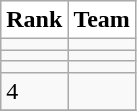<table class="wikitable collapsible">
<tr>
<th style="background:white;">Rank</th>
<th style="background:white;">Team</th>
</tr>
<tr>
<td></td>
<td></td>
</tr>
<tr>
<td></td>
<td></td>
</tr>
<tr>
<td></td>
<td></td>
</tr>
<tr>
<td>4</td>
<td></td>
</tr>
<tr>
</tr>
</table>
